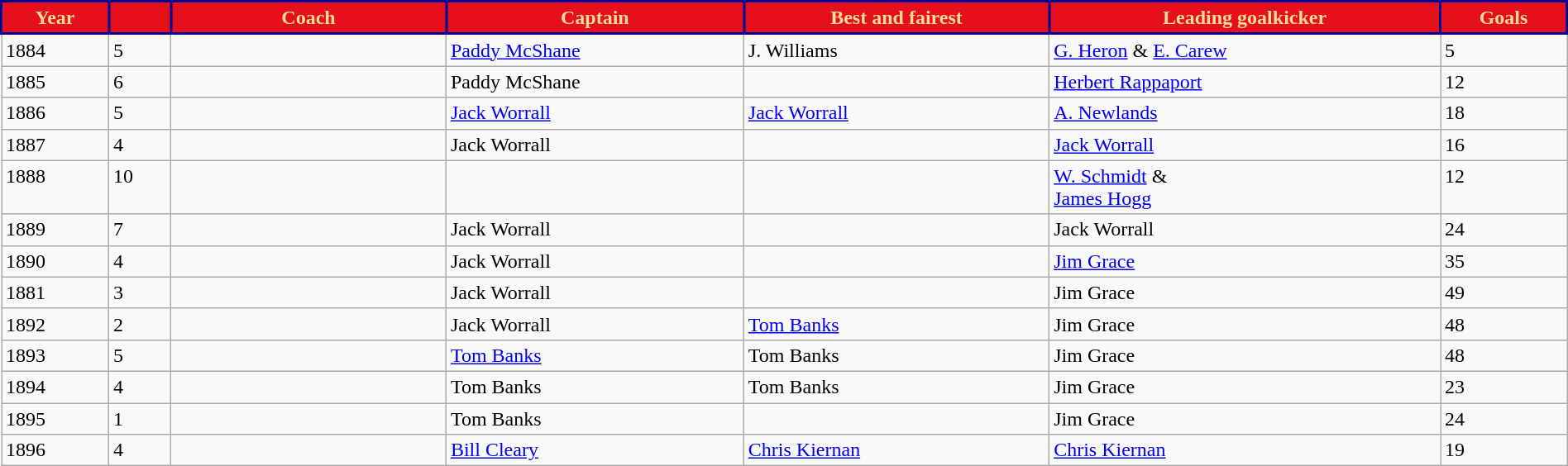<table class="wikitable"; style="width:100%;">
<tr valign="top">
<th style="background:#E5101B; color:#FCDB98; border:solid #000099 2px">Year</th>
<th style="background:#E5101B; color:#FCDB98; border:solid #000099 2px"></th>
<th style="background:#E5101B; color:#FCDB98; border:solid #000099 2px">Coach</th>
<th style="background:#E5101B; color:#FCDB98; border:solid #000099 2px">Captain</th>
<th style="background:#E5101B; color:#FCDB98; border:solid #000099 2px">Best and fairest</th>
<th style="background:#E5101B; color:#FCDB98; border:solid #000099 2px">Leading goalkicker</th>
<th style="background:#E5101B; color:#FCDB98; border:solid #000099 2px">Goals</th>
</tr>
<tr valign="top">
<td>1884</td>
<td>5</td>
<td>                         </td>
<td><a href='#'>Paddy McShane</a></td>
<td>J. Williams</td>
<td><a href='#'>G. Heron</a> & <a href='#'>E. Carew</a></td>
<td>5</td>
</tr>
<tr valign="top">
<td>1885</td>
<td>6</td>
<td> </td>
<td>Paddy McShane</td>
<td> </td>
<td><a href='#'>Herbert Rappaport</a></td>
<td>12</td>
</tr>
<tr valign="top">
<td>1886</td>
<td>5</td>
<td> </td>
<td><a href='#'>Jack Worrall</a></td>
<td><a href='#'>Jack Worrall</a></td>
<td><a href='#'>A. Newlands</a></td>
<td>18</td>
</tr>
<tr valign="top">
<td>1887</td>
<td>4</td>
<td> </td>
<td>Jack Worrall</td>
<td> </td>
<td><a href='#'>Jack Worrall</a></td>
<td>16</td>
</tr>
<tr valign="top">
<td>1888</td>
<td>10</td>
<td> </td>
<td> </td>
<td> </td>
<td><a href='#'>W. Schmidt</a> & <br><a href='#'>James Hogg</a></td>
<td>12</td>
</tr>
<tr valign="top">
<td>1889</td>
<td>7</td>
<td> </td>
<td>Jack Worrall</td>
<td> </td>
<td>Jack Worrall</td>
<td>24</td>
</tr>
<tr valign="top">
<td>1890</td>
<td>4</td>
<td> </td>
<td>Jack Worrall</td>
<td> </td>
<td><a href='#'>Jim Grace</a></td>
<td>35</td>
</tr>
<tr valign="top">
<td>1881</td>
<td>3</td>
<td> </td>
<td>Jack Worrall</td>
<td> </td>
<td>Jim Grace</td>
<td>49</td>
</tr>
<tr valign="top">
<td>1892</td>
<td>2</td>
<td> </td>
<td>Jack Worrall</td>
<td><a href='#'>Tom Banks</a></td>
<td>Jim Grace</td>
<td>48</td>
</tr>
<tr valign="top">
<td>1893</td>
<td>5</td>
<td> </td>
<td><a href='#'>Tom Banks</a></td>
<td>Tom Banks</td>
<td>Jim Grace</td>
<td>48</td>
</tr>
<tr valign="top">
<td>1894</td>
<td>4</td>
<td> </td>
<td>Tom Banks</td>
<td>Tom Banks</td>
<td>Jim Grace</td>
<td>23</td>
</tr>
<tr valign="top">
<td>1895</td>
<td>1</td>
<td> </td>
<td>Tom Banks</td>
<td> </td>
<td>Jim Grace</td>
<td>24</td>
</tr>
<tr valign="top">
<td>1896</td>
<td>4</td>
<td> </td>
<td><a href='#'>Bill Cleary</a></td>
<td><a href='#'>Chris Kiernan</a></td>
<td><a href='#'>Chris Kiernan</a></td>
<td>19</td>
</tr>
</table>
